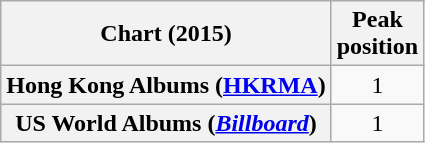<table class="wikitable plainrowheaders sortable">
<tr>
<th>Chart (2015)</th>
<th>Peak<br>position</th>
</tr>
<tr>
<th scope="row">Hong Kong Albums (<a href='#'>HKRMA</a>)</th>
<td align="center">1</td>
</tr>
<tr>
<th scope="row">US World Albums (<em><a href='#'>Billboard</a></em>)</th>
<td align="center">1</td>
</tr>
</table>
